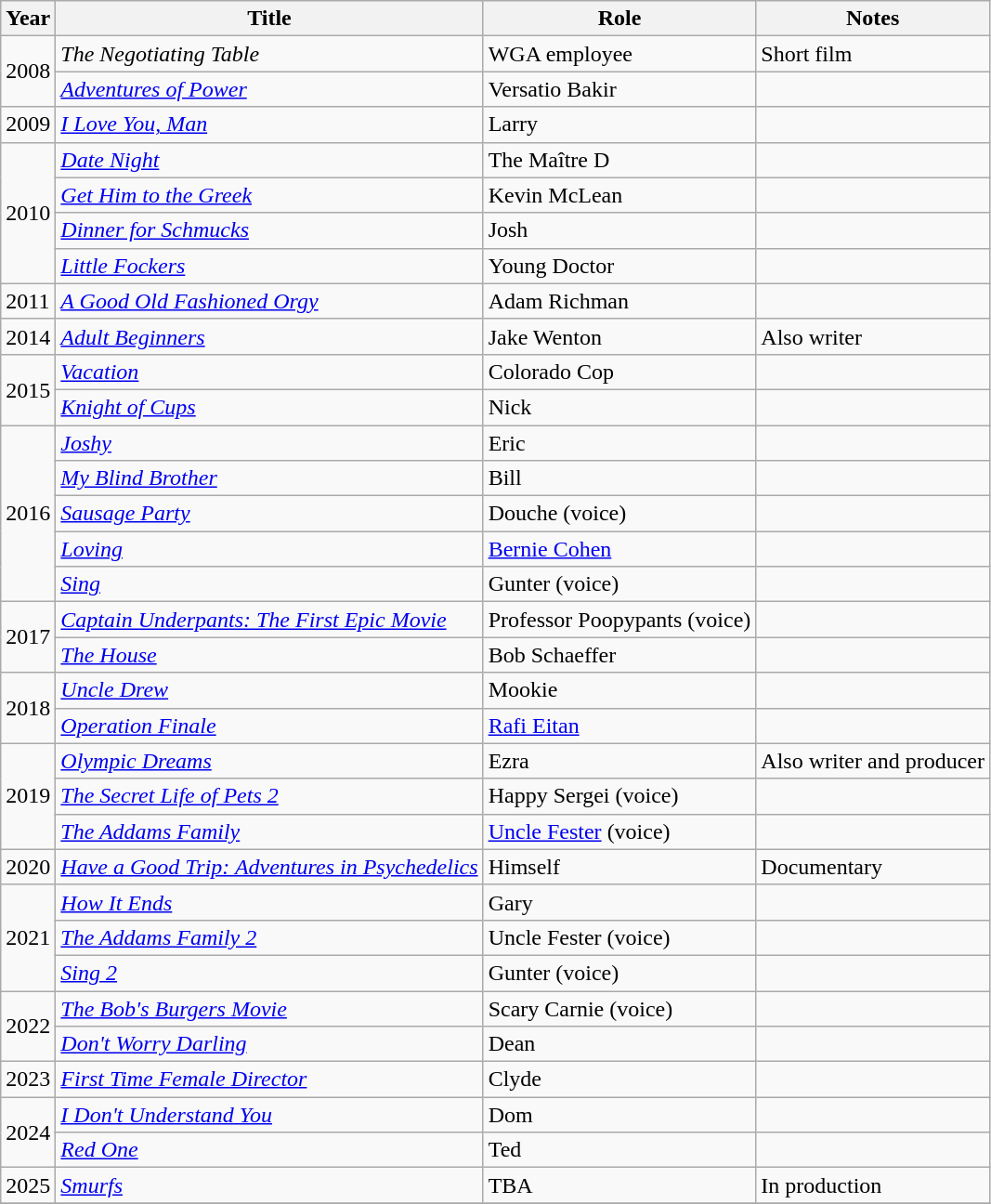<table class="wikitable">
<tr>
<th>Year</th>
<th>Title</th>
<th>Role</th>
<th>Notes</th>
</tr>
<tr>
<td rowspan=2>2008</td>
<td><em>The Negotiating Table</em></td>
<td>WGA employee</td>
<td>Short film</td>
</tr>
<tr>
<td><em><a href='#'>Adventures of Power</a></em></td>
<td>Versatio Bakir</td>
<td></td>
</tr>
<tr>
<td>2009</td>
<td><em><a href='#'>I Love You, Man</a></em></td>
<td>Larry</td>
<td></td>
</tr>
<tr>
<td rowspan=4>2010</td>
<td><em><a href='#'>Date Night</a></em></td>
<td>The Maître D</td>
<td></td>
</tr>
<tr>
<td><em><a href='#'>Get Him to the Greek</a></em></td>
<td>Kevin McLean</td>
<td></td>
</tr>
<tr>
<td><em><a href='#'>Dinner for Schmucks</a></em></td>
<td>Josh</td>
<td></td>
</tr>
<tr>
<td><em><a href='#'>Little Fockers</a></em></td>
<td>Young Doctor</td>
<td></td>
</tr>
<tr>
<td>2011</td>
<td><em><a href='#'>A Good Old Fashioned Orgy</a></em></td>
<td>Adam Richman</td>
<td></td>
</tr>
<tr>
<td>2014</td>
<td><em><a href='#'>Adult Beginners</a></em></td>
<td>Jake Wenton</td>
<td>Also writer</td>
</tr>
<tr>
<td rowspan=2>2015</td>
<td><em><a href='#'>Vacation</a></em></td>
<td>Colorado Cop</td>
<td></td>
</tr>
<tr>
<td><em><a href='#'>Knight of Cups</a></em></td>
<td>Nick</td>
<td></td>
</tr>
<tr>
<td rowspan=5>2016</td>
<td><em><a href='#'>Joshy</a></em></td>
<td>Eric</td>
<td></td>
</tr>
<tr>
<td><em><a href='#'>My Blind Brother</a></em></td>
<td>Bill</td>
<td></td>
</tr>
<tr>
<td><em><a href='#'>Sausage Party</a></em></td>
<td>Douche (voice)</td>
<td></td>
</tr>
<tr>
<td><em><a href='#'>Loving</a></em></td>
<td><a href='#'>Bernie Cohen</a></td>
<td></td>
</tr>
<tr>
<td><em><a href='#'>Sing</a></em></td>
<td>Gunter (voice)</td>
<td></td>
</tr>
<tr>
<td rowspan=2>2017</td>
<td><em><a href='#'>Captain Underpants: The First Epic Movie</a></em></td>
<td>Professor Poopypants (voice)</td>
<td></td>
</tr>
<tr>
<td><em><a href='#'>The House</a></em></td>
<td>Bob Schaeffer</td>
<td></td>
</tr>
<tr>
<td rowspan=2>2018</td>
<td><em><a href='#'>Uncle Drew</a></em></td>
<td>Mookie</td>
<td></td>
</tr>
<tr>
<td><em><a href='#'>Operation Finale</a></em></td>
<td><a href='#'>Rafi Eitan</a></td>
<td></td>
</tr>
<tr>
<td rowspan=3>2019</td>
<td><em><a href='#'>Olympic Dreams</a></em></td>
<td>Ezra</td>
<td>Also writer and producer</td>
</tr>
<tr>
<td><em><a href='#'>The Secret Life of Pets 2</a></em></td>
<td>Happy Sergei (voice)</td>
<td></td>
</tr>
<tr>
<td><em><a href='#'>The Addams Family</a></em></td>
<td><a href='#'>Uncle Fester</a> (voice)</td>
<td></td>
</tr>
<tr>
<td>2020</td>
<td><em><a href='#'>Have a Good Trip: Adventures in Psychedelics</a></em></td>
<td>Himself</td>
<td>Documentary</td>
</tr>
<tr>
<td rowspan=3>2021</td>
<td><em><a href='#'>How It Ends</a></em></td>
<td>Gary</td>
<td></td>
</tr>
<tr>
<td><em><a href='#'>The Addams Family 2</a></em></td>
<td>Uncle Fester (voice)</td>
<td></td>
</tr>
<tr>
<td><em><a href='#'>Sing 2</a></em></td>
<td>Gunter (voice)</td>
<td></td>
</tr>
<tr>
<td rowspan=2>2022</td>
<td><em><a href='#'>The Bob's Burgers Movie</a></em></td>
<td>Scary Carnie (voice)</td>
<td></td>
</tr>
<tr>
<td><em><a href='#'>Don't Worry Darling</a></em></td>
<td>Dean</td>
<td></td>
</tr>
<tr>
<td>2023</td>
<td><em><a href='#'>First Time Female Director</a></em></td>
<td>Clyde</td>
<td></td>
</tr>
<tr>
<td rowspan="2">2024</td>
<td><em><a href='#'>I Don't Understand You</a></em></td>
<td>Dom</td>
<td></td>
</tr>
<tr>
<td><em><a href='#'>Red One</a></em></td>
<td>Ted</td>
<td></td>
</tr>
<tr>
<td>2025</td>
<td><em><a href='#'>Smurfs</a></em></td>
<td>TBA</td>
<td>In production</td>
</tr>
<tr>
</tr>
</table>
